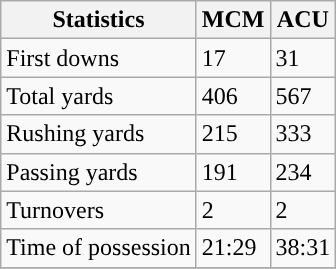<table class="wikitable">
<tr>
<th>Statistics</th>
<th>MCM</th>
<th>ACU</th>
</tr>
<tr>
<td>First downs</td>
<td>17</td>
<td>31</td>
</tr>
<tr>
<td>Total yards</td>
<td>406</td>
<td>567</td>
</tr>
<tr>
<td>Rushing yards</td>
<td>215</td>
<td>333</td>
</tr>
<tr>
<td>Passing yards</td>
<td>191</td>
<td>234</td>
</tr>
<tr>
<td>Turnovers</td>
<td>2</td>
<td>2</td>
</tr>
<tr>
<td>Time of possession</td>
<td>21:29</td>
<td>38:31</td>
</tr>
<tr>
</tr>
</table>
